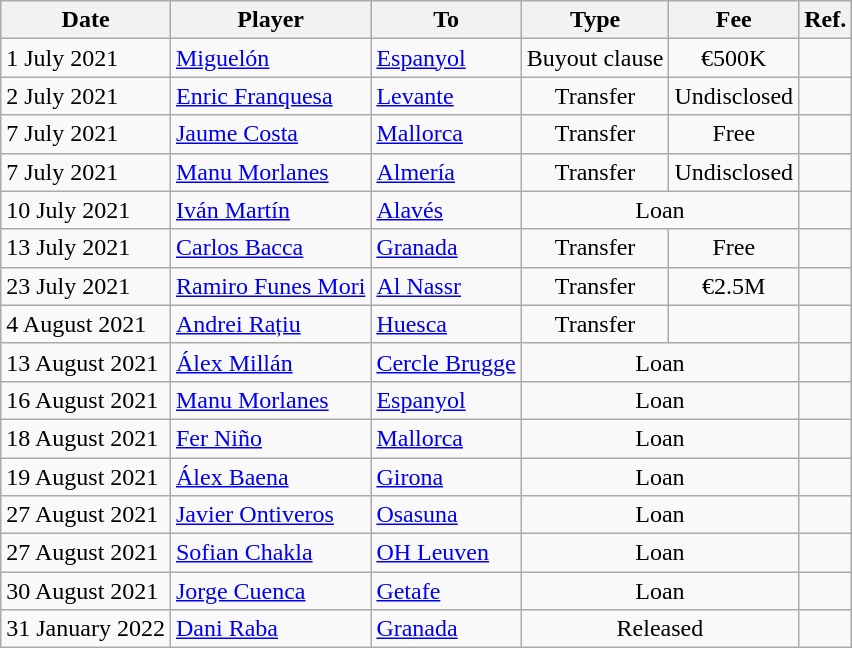<table class="wikitable">
<tr>
<th>Date</th>
<th>Player</th>
<th>To</th>
<th>Type</th>
<th>Fee</th>
<th>Ref.</th>
</tr>
<tr>
<td>1 July 2021</td>
<td> <a href='#'>Miguelón</a></td>
<td><a href='#'>Espanyol</a></td>
<td align=center>Buyout clause</td>
<td align=center>€500K</td>
<td align=center></td>
</tr>
<tr>
<td>2 July 2021</td>
<td> <a href='#'>Enric Franquesa</a></td>
<td><a href='#'>Levante</a></td>
<td align=center>Transfer</td>
<td align=center>Undisclosed</td>
<td align=center></td>
</tr>
<tr>
<td>7 July 2021</td>
<td> <a href='#'>Jaume Costa</a></td>
<td><a href='#'>Mallorca</a></td>
<td align=center>Transfer</td>
<td align=center>Free</td>
<td align=center></td>
</tr>
<tr>
<td>7 July 2021</td>
<td> <a href='#'>Manu Morlanes</a></td>
<td><a href='#'>Almería</a></td>
<td align=center>Transfer</td>
<td align=center>Undisclosed</td>
<td align=center></td>
</tr>
<tr>
<td>10 July 2021</td>
<td> <a href='#'>Iván Martín</a></td>
<td><a href='#'>Alavés</a></td>
<td align=center colspan=2>Loan</td>
<td align=center></td>
</tr>
<tr>
<td>13 July 2021</td>
<td> <a href='#'>Carlos Bacca</a></td>
<td><a href='#'>Granada</a></td>
<td align=center>Transfer</td>
<td align=center>Free</td>
<td align=center></td>
</tr>
<tr>
<td>23 July 2021</td>
<td> <a href='#'>Ramiro Funes Mori</a></td>
<td> <a href='#'>Al Nassr</a></td>
<td align=center>Transfer</td>
<td align=center>€2.5M</td>
<td align=center></td>
</tr>
<tr>
<td>4 August 2021</td>
<td> <a href='#'>Andrei Rațiu</a></td>
<td><a href='#'>Huesca</a></td>
<td align=center>Transfer</td>
<td></td>
<td></td>
</tr>
<tr>
<td>13 August 2021</td>
<td> <a href='#'>Álex Millán</a></td>
<td> <a href='#'>Cercle Brugge</a></td>
<td align=center colspan=2>Loan</td>
<td></td>
</tr>
<tr>
<td>16 August 2021</td>
<td> <a href='#'>Manu Morlanes</a></td>
<td><a href='#'>Espanyol</a></td>
<td align=center colspan=2>Loan</td>
<td></td>
</tr>
<tr>
<td>18 August 2021</td>
<td> <a href='#'>Fer Niño</a></td>
<td><a href='#'>Mallorca</a></td>
<td align=center colspan=2>Loan</td>
<td></td>
</tr>
<tr>
<td>19 August 2021</td>
<td> <a href='#'>Álex Baena</a></td>
<td><a href='#'>Girona</a></td>
<td align=center colspan=2>Loan</td>
<td align=center></td>
</tr>
<tr>
<td>27 August 2021</td>
<td> <a href='#'>Javier Ontiveros</a></td>
<td><a href='#'>Osasuna</a></td>
<td align=center colspan=2>Loan</td>
<td align=center></td>
</tr>
<tr>
<td>27 August 2021</td>
<td> <a href='#'>Sofian Chakla</a></td>
<td> <a href='#'>OH Leuven</a></td>
<td align=center colspan=2>Loan</td>
<td align=center></td>
</tr>
<tr>
<td>30 August 2021</td>
<td> <a href='#'>Jorge Cuenca</a></td>
<td><a href='#'>Getafe</a></td>
<td align=center colspan=2>Loan</td>
<td align=center></td>
</tr>
<tr>
<td>31 January 2022</td>
<td> <a href='#'>Dani Raba</a></td>
<td><a href='#'>Granada</a></td>
<td align=center colspan=2>Released</td>
<td align=center></td>
</tr>
</table>
